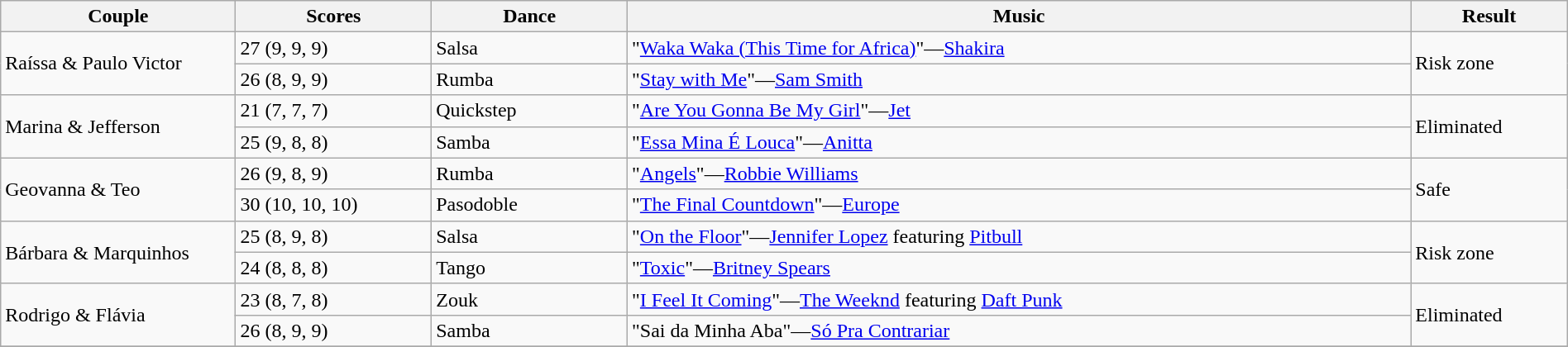<table class="wikitable sortable" style="width:100%;">
<tr>
<th style="width:15.0%;">Couple</th>
<th style="width:12.5%;">Scores</th>
<th style="width:12.5%;">Dance</th>
<th style="width:50.0%;">Music</th>
<th style="width:10.0%;">Result</th>
</tr>
<tr>
<td rowspan=2>Raíssa & Paulo Victor</td>
<td>27 (9, 9, 9)</td>
<td>Salsa</td>
<td>"<a href='#'>Waka Waka (This Time for Africa)</a>"—<a href='#'>Shakira</a></td>
<td rowspan=2>Risk zone</td>
</tr>
<tr>
<td>26 (8, 9, 9)</td>
<td>Rumba</td>
<td>"<a href='#'>Stay with Me</a>"—<a href='#'>Sam Smith</a></td>
</tr>
<tr>
<td rowspan=2>Marina & Jefferson</td>
<td>21 (7, 7, 7)</td>
<td>Quickstep</td>
<td>"<a href='#'>Are You Gonna Be My Girl</a>"—<a href='#'>Jet</a></td>
<td rowspan=2>Eliminated</td>
</tr>
<tr>
<td>25 (9, 8, 8)</td>
<td>Samba</td>
<td>"<a href='#'>Essa Mina É Louca</a>"—<a href='#'>Anitta</a></td>
</tr>
<tr>
<td rowspan=2>Geovanna & Teo</td>
<td>26 (9, 8, 9)</td>
<td>Rumba</td>
<td>"<a href='#'>Angels</a>"—<a href='#'>Robbie Williams</a></td>
<td rowspan=2>Safe</td>
</tr>
<tr>
<td>30 (10, 10, 10)</td>
<td>Pasodoble</td>
<td>"<a href='#'>The Final Countdown</a>"—<a href='#'>Europe</a></td>
</tr>
<tr>
<td rowspan=2>Bárbara & Marquinhos</td>
<td>25 (8, 9, 8)</td>
<td>Salsa</td>
<td>"<a href='#'>On the Floor</a>"—<a href='#'>Jennifer Lopez</a> featuring <a href='#'>Pitbull</a></td>
<td rowspan=2>Risk zone</td>
</tr>
<tr>
<td>24 (8, 8, 8)</td>
<td>Tango</td>
<td>"<a href='#'>Toxic</a>"—<a href='#'>Britney Spears</a></td>
</tr>
<tr>
<td rowspan=2>Rodrigo & Flávia</td>
<td>23 (8, 7, 8)</td>
<td>Zouk</td>
<td>"<a href='#'>I Feel It Coming</a>"—<a href='#'>The Weeknd</a> featuring <a href='#'>Daft Punk</a></td>
<td rowspan=2>Eliminated</td>
</tr>
<tr>
<td>26 (8, 9, 9)</td>
<td>Samba</td>
<td>"Sai da Minha Aba"—<a href='#'>Só Pra Contrariar</a></td>
</tr>
<tr>
</tr>
</table>
